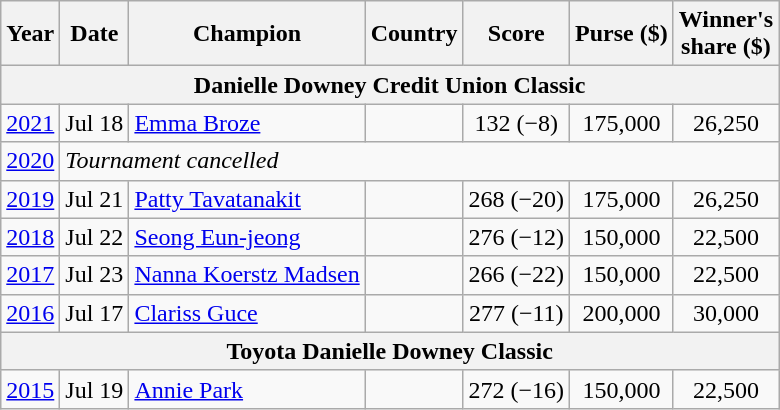<table class="wikitable">
<tr>
<th>Year</th>
<th>Date</th>
<th>Champion</th>
<th>Country</th>
<th>Score</th>
<th>Purse ($)</th>
<th>Winner's<br>share ($)</th>
</tr>
<tr>
<th colspan=7>Danielle Downey Credit Union Classic</th>
</tr>
<tr>
<td><a href='#'>2021</a></td>
<td>Jul 18</td>
<td><a href='#'>Emma Broze</a></td>
<td></td>
<td align=center>132 (−8)</td>
<td align=center>175,000</td>
<td align=center>26,250</td>
</tr>
<tr>
<td><a href='#'>2020</a></td>
<td colspan=6><em>Tournament cancelled</em></td>
</tr>
<tr>
<td><a href='#'>2019</a></td>
<td>Jul 21</td>
<td><a href='#'>Patty Tavatanakit</a></td>
<td></td>
<td align=center>268 (−20)</td>
<td align=center>175,000</td>
<td align=center>26,250</td>
</tr>
<tr>
<td><a href='#'>2018</a></td>
<td>Jul 22</td>
<td><a href='#'>Seong Eun-jeong</a></td>
<td></td>
<td align=center>276 (−12)</td>
<td align=center>150,000</td>
<td align=center>22,500</td>
</tr>
<tr>
<td><a href='#'>2017</a></td>
<td>Jul 23</td>
<td><a href='#'>Nanna Koerstz Madsen</a></td>
<td></td>
<td align=center>266 (−22)</td>
<td align=center>150,000</td>
<td align=center>22,500</td>
</tr>
<tr>
<td><a href='#'>2016</a></td>
<td>Jul 17</td>
<td><a href='#'>Clariss Guce</a></td>
<td></td>
<td align=center>277 (−11)</td>
<td align=center>200,000</td>
<td align=center>30,000</td>
</tr>
<tr>
<th colspan=7>Toyota Danielle Downey Classic</th>
</tr>
<tr>
<td><a href='#'>2015</a></td>
<td>Jul 19</td>
<td><a href='#'>Annie Park</a></td>
<td></td>
<td align=center>272 (−16)</td>
<td align=center>150,000</td>
<td align=center>22,500</td>
</tr>
</table>
